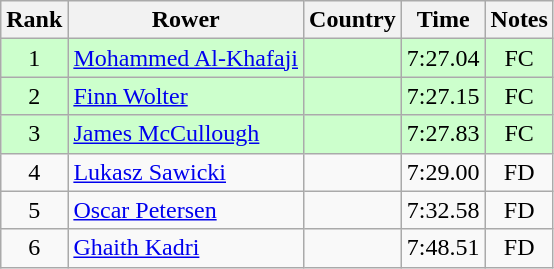<table class="wikitable" style="text-align:center">
<tr>
<th>Rank</th>
<th>Rower</th>
<th>Country</th>
<th>Time</th>
<th>Notes</th>
</tr>
<tr bgcolor=ccffcc>
<td>1</td>
<td align="left"><a href='#'>Mohammed Al-Khafaji</a></td>
<td align="left"></td>
<td>7:27.04</td>
<td>FC</td>
</tr>
<tr bgcolor=ccffcc>
<td>2</td>
<td align="left"><a href='#'>Finn Wolter</a></td>
<td align="left"></td>
<td>7:27.15</td>
<td>FC</td>
</tr>
<tr bgcolor=ccffcc>
<td>3</td>
<td align="left"><a href='#'>James McCullough</a></td>
<td align="left"></td>
<td>7:27.83</td>
<td>FC</td>
</tr>
<tr>
<td>4</td>
<td align="left"><a href='#'>Lukasz Sawicki</a></td>
<td align="left"></td>
<td>7:29.00</td>
<td>FD</td>
</tr>
<tr>
<td>5</td>
<td align="left"><a href='#'>Oscar Petersen</a></td>
<td align="left"></td>
<td>7:32.58</td>
<td>FD</td>
</tr>
<tr>
<td>6</td>
<td align="left"><a href='#'>Ghaith Kadri</a></td>
<td align="left"></td>
<td>7:48.51</td>
<td>FD</td>
</tr>
</table>
